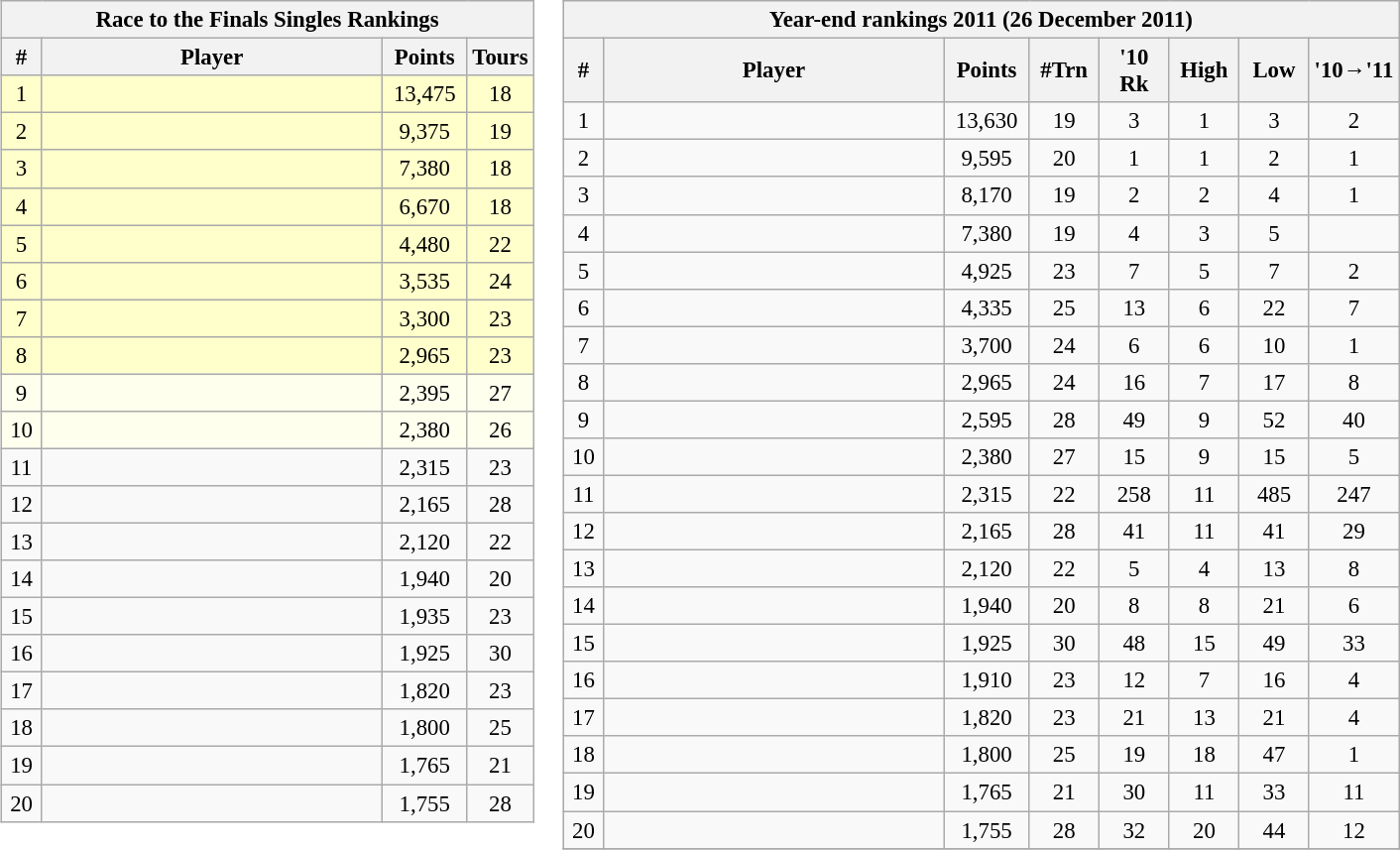<table>
<tr style=vertical-align:top>
<td><br><table class=wikitable style=font-size:95%;text-align:center>
<tr>
<th colspan="4">Race to the Finals Singles Rankings</th>
</tr>
<tr>
<th style="width:20px;">#</th>
<th style="width:222px;">Player</th>
<th style="width:50px;">Points</th>
<th style="width:30px;">Tours</th>
</tr>
<tr bgcolor=FFFFCC>
<td>1</td>
<td style="text-align:left;"></td>
<td>13,475</td>
<td>18</td>
</tr>
<tr bgcolor=FFFFCC>
<td>2</td>
<td style="text-align:left;"></td>
<td>9,375</td>
<td>19</td>
</tr>
<tr bgcolor=FFFFCC>
<td>3</td>
<td style="text-align:left;"></td>
<td>7,380</td>
<td>18</td>
</tr>
<tr bgcolor=FFFFCC>
<td>4</td>
<td style="text-align:left;"></td>
<td>6,670</td>
<td>18</td>
</tr>
<tr bgcolor=FFFFCC>
<td>5</td>
<td style="text-align:left;"></td>
<td>4,480</td>
<td>22</td>
</tr>
<tr bgcolor=FFFFCC>
<td>6</td>
<td style="text-align:left;"></td>
<td>3,535</td>
<td>24</td>
</tr>
<tr bgcolor=FFFFCC>
<td>7</td>
<td style="text-align:left;"></td>
<td>3,300</td>
<td>23</td>
</tr>
<tr bgcolor=FFFFCC>
<td>8</td>
<td style="text-align:left;"></td>
<td>2,965</td>
<td>23</td>
</tr>
<tr bgcolor=FFFFEE>
<td>9</td>
<td style="text-align:left;"></td>
<td>2,395</td>
<td>27</td>
</tr>
<tr bgcolor=FFFFEE>
<td>10</td>
<td style="text-align:left;"></td>
<td>2,380</td>
<td>26</td>
</tr>
<tr>
<td>11</td>
<td style="text-align:left;"></td>
<td>2,315</td>
<td>23</td>
</tr>
<tr>
<td>12</td>
<td style="text-align:left;"></td>
<td>2,165</td>
<td>28</td>
</tr>
<tr>
<td>13</td>
<td style="text-align:left;"></td>
<td>2,120</td>
<td>22</td>
</tr>
<tr>
<td>14</td>
<td style="text-align:left;"></td>
<td>1,940</td>
<td>20</td>
</tr>
<tr>
<td>15</td>
<td style="text-align:left;"></td>
<td>1,935</td>
<td>23</td>
</tr>
<tr>
<td>16</td>
<td style="text-align:left;"></td>
<td>1,925</td>
<td>30</td>
</tr>
<tr>
<td>17</td>
<td style="text-align:left;"></td>
<td>1,820</td>
<td>23</td>
</tr>
<tr>
<td>18</td>
<td style="text-align:left;"></td>
<td>1,800</td>
<td>25</td>
</tr>
<tr>
<td>19</td>
<td style="text-align:left;"></td>
<td>1,765</td>
<td>21</td>
</tr>
<tr>
<td>20</td>
<td style="text-align:left;"></td>
<td>1,755</td>
<td>28</td>
</tr>
</table>
</td>
<td><br><table class=wikitable style=font-size:95%;text-align:center>
<tr>
<th colspan=8>Year-end rankings 2011 (26 December 2011)</th>
</tr>
<tr>
<th width=20>#</th>
<th width=222>Player</th>
<th width=50>Points</th>
<th width=40>#Trn</th>
<th width=40>'10 Rk</th>
<th width=40>High</th>
<th width=40>Low</th>
<th width=50>'10→'11</th>
</tr>
<tr>
<td>1</td>
<td align=left></td>
<td>13,630</td>
<td>19</td>
<td>3</td>
<td>1</td>
<td>3</td>
<td> 2</td>
</tr>
<tr>
<td>2</td>
<td align=left></td>
<td>9,595</td>
<td>20</td>
<td>1</td>
<td>1</td>
<td>2</td>
<td> 1</td>
</tr>
<tr>
<td>3</td>
<td align=left></td>
<td>8,170</td>
<td>19</td>
<td>2</td>
<td>2</td>
<td>4</td>
<td> 1</td>
</tr>
<tr>
<td>4</td>
<td align=left></td>
<td>7,380</td>
<td>19</td>
<td>4</td>
<td>3</td>
<td>5</td>
<td></td>
</tr>
<tr>
<td>5</td>
<td align=left></td>
<td>4,925</td>
<td>23</td>
<td>7</td>
<td>5</td>
<td>7</td>
<td> 2</td>
</tr>
<tr>
<td>6</td>
<td align=left></td>
<td>4,335</td>
<td>25</td>
<td>13</td>
<td>6</td>
<td>22</td>
<td> 7</td>
</tr>
<tr>
<td>7</td>
<td align=left></td>
<td>3,700</td>
<td>24</td>
<td>6</td>
<td>6</td>
<td>10</td>
<td> 1</td>
</tr>
<tr>
<td>8</td>
<td align=left></td>
<td>2,965</td>
<td>24</td>
<td>16</td>
<td>7</td>
<td>17</td>
<td> 8</td>
</tr>
<tr>
<td>9</td>
<td align=left></td>
<td>2,595</td>
<td>28</td>
<td>49</td>
<td>9</td>
<td>52</td>
<td> 40</td>
</tr>
<tr>
<td>10</td>
<td align=left></td>
<td>2,380</td>
<td>27</td>
<td>15</td>
<td>9</td>
<td>15</td>
<td> 5</td>
</tr>
<tr>
<td>11</td>
<td align=left></td>
<td>2,315</td>
<td>22</td>
<td>258</td>
<td>11</td>
<td>485</td>
<td> 247</td>
</tr>
<tr>
<td>12</td>
<td align=left></td>
<td>2,165</td>
<td>28</td>
<td>41</td>
<td>11</td>
<td>41</td>
<td> 29</td>
</tr>
<tr>
<td>13</td>
<td align=left></td>
<td>2,120</td>
<td>22</td>
<td>5</td>
<td>4</td>
<td>13</td>
<td> 8</td>
</tr>
<tr>
<td>14</td>
<td align=left></td>
<td>1,940</td>
<td>20</td>
<td>8</td>
<td>8</td>
<td>21</td>
<td> 6</td>
</tr>
<tr>
<td>15</td>
<td align=left></td>
<td>1,925</td>
<td>30</td>
<td>48</td>
<td>15</td>
<td>49</td>
<td> 33</td>
</tr>
<tr>
<td>16</td>
<td align=left></td>
<td>1,910</td>
<td>23</td>
<td>12</td>
<td>7</td>
<td>16</td>
<td> 4</td>
</tr>
<tr>
<td>17</td>
<td align=left></td>
<td>1,820</td>
<td>23</td>
<td>21</td>
<td>13</td>
<td>21</td>
<td> 4</td>
</tr>
<tr>
<td>18</td>
<td align=left></td>
<td>1,800</td>
<td>25</td>
<td>19</td>
<td>18</td>
<td>47</td>
<td> 1</td>
</tr>
<tr>
<td>19</td>
<td align=left></td>
<td>1,765</td>
<td>21</td>
<td>30</td>
<td>11</td>
<td>33</td>
<td> 11</td>
</tr>
<tr>
<td>20</td>
<td align=left></td>
<td>1,755</td>
<td>28</td>
<td>32</td>
<td>20</td>
<td>44</td>
<td> 12</td>
</tr>
<tr>
</tr>
</table>
</td>
<td></td>
</tr>
<tr>
</tr>
</table>
